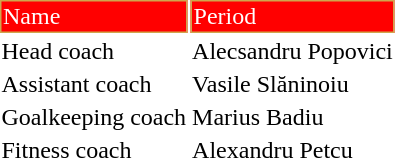<table class="toccolours">
<tr>
<td style="background:#FF0000;color:#FFFFFF;border:1px solid #cfa64d">Name</td>
<td style="background:#FF0000;color:#FFFFFF;border:1px solid #cfa64d">Period</td>
</tr>
<tr>
<td>Head coach</td>
<td> Alecsandru Popovici</td>
</tr>
<tr>
<td>Assistant coach</td>
<td> Vasile Slăninoiu</td>
</tr>
<tr>
<td>Goalkeeping coach</td>
<td> Marius Badiu</td>
</tr>
<tr>
<td>Fitness coach</td>
<td> Alexandru Petcu</td>
</tr>
</table>
